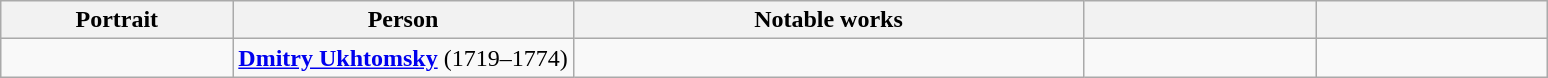<table class="wikitable">
<tr ">
<th style="width:15%;">Portrait</th>
<th style="width:22%;">Person</th>
<th style="width:33%;">Notable works</th>
<th style="width:15%;"></th>
<th style="width:15%;"></th>
</tr>
<tr>
<td></td>
<td><strong><a href='#'>Dmitry Ukhtomsky</a></strong> (1719–1774)</td>
<td></td>
<td></td>
<td></td>
</tr>
</table>
